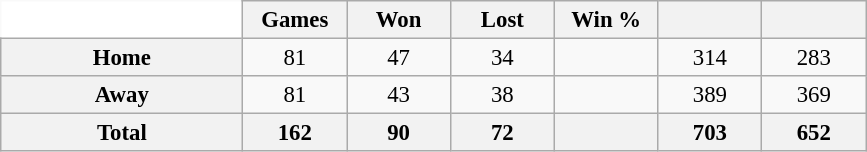<table class="wikitable" style="font-size:95%; text-align:center; width:38em; border:0;">
<tr>
<td width="28%" style="background:#fff;border:0;"></td>
<th width="12%">Games</th>
<th width="12%">Won</th>
<th width="12%">Lost</th>
<th width="12%">Win %</th>
<th width="12%"></th>
<th width="12%"></th>
</tr>
<tr>
<th>Home</th>
<td>81</td>
<td>47</td>
<td>34</td>
<td></td>
<td>314</td>
<td>283</td>
</tr>
<tr>
<th>Away</th>
<td>81</td>
<td>43</td>
<td>38</td>
<td></td>
<td>389</td>
<td>369</td>
</tr>
<tr>
<th>Total</th>
<th>162</th>
<th>90</th>
<th>72</th>
<th></th>
<th>703</th>
<th>652</th>
</tr>
</table>
